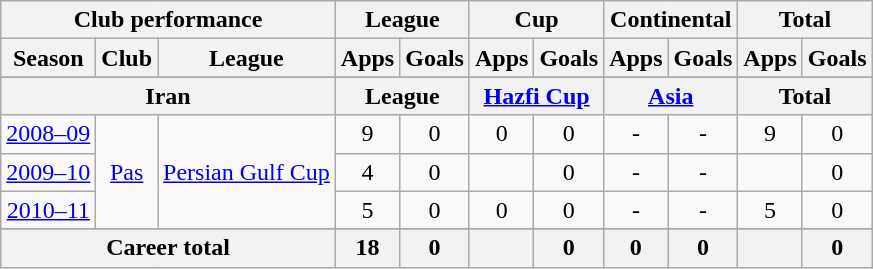<table class="wikitable" style="text-align:center">
<tr>
<th colspan=3>Club performance</th>
<th colspan=2>League</th>
<th colspan=2>Cup</th>
<th colspan=2>Continental</th>
<th colspan=2>Total</th>
</tr>
<tr>
<th>Season</th>
<th>Club</th>
<th>League</th>
<th>Apps</th>
<th>Goals</th>
<th>Apps</th>
<th>Goals</th>
<th>Apps</th>
<th>Goals</th>
<th>Apps</th>
<th>Goals</th>
</tr>
<tr>
</tr>
<tr>
<th colspan=3>Iran</th>
<th colspan=2>League</th>
<th colspan=2><a href='#'>Hazfi Cup</a></th>
<th colspan=2><a href='#'>Asia</a></th>
<th colspan=2>Total</th>
</tr>
<tr>
<td><a href='#'>2008–09</a></td>
<td rowspan="3"><a href='#'>Pas</a></td>
<td rowspan="3"><a href='#'>Persian Gulf Cup</a></td>
<td>9</td>
<td>0</td>
<td>0</td>
<td>0</td>
<td>-</td>
<td>-</td>
<td>9</td>
<td>0</td>
</tr>
<tr>
<td><a href='#'>2009–10</a></td>
<td>4</td>
<td>0</td>
<td></td>
<td>0</td>
<td>-</td>
<td>-</td>
<td></td>
<td>0</td>
</tr>
<tr>
<td><a href='#'>2010–11</a></td>
<td>5</td>
<td>0</td>
<td>0</td>
<td>0</td>
<td>-</td>
<td>-</td>
<td>5</td>
<td>0</td>
</tr>
<tr>
</tr>
<tr>
<th colspan=3>Career total</th>
<th>18</th>
<th>0</th>
<th></th>
<th>0</th>
<th>0</th>
<th>0</th>
<th></th>
<th>0</th>
</tr>
</table>
